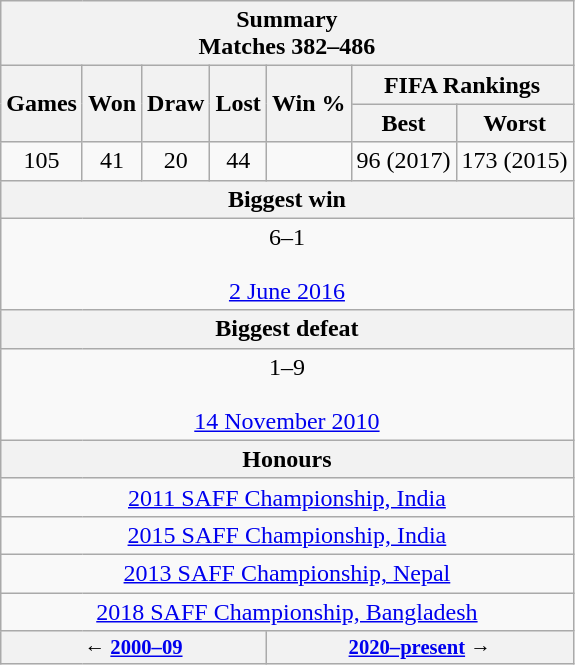<table Class = "wikitable" style="text-align:center;">
<tr>
<th colspan=7>Summary <br> Matches 382–486</th>
</tr>
<tr>
<th rowspan=2>Games</th>
<th rowspan=2>Won</th>
<th rowspan=2>Draw</th>
<th rowspan=2>Lost</th>
<th rowspan=2>Win %</th>
<th colspan=2>FIFA Rankings</th>
</tr>
<tr>
<th>Best</th>
<th>Worst</th>
</tr>
<tr>
<td>105</td>
<td>41</td>
<td>20</td>
<td>44</td>
<td></td>
<td>96 (2017)</td>
<td>173 (2015)</td>
</tr>
<tr>
<th colspan=7>Biggest win</th>
</tr>
<tr>
<td colspan=7> 6–1  <br><br><a href='#'>2 June 2016</a></td>
</tr>
<tr>
<th colspan=7>Biggest defeat</th>
</tr>
<tr>
<td colspan=7> 1–9  <br><br><a href='#'>14 November 2010</a></td>
</tr>
<tr>
<th colspan=7>Honours</th>
</tr>
<tr>
<td colspan=7> <a href='#'>2011 SAFF Championship, India</a></td>
</tr>
<tr>
<td colspan=7> <a href='#'>2015 SAFF Championship, India</a></td>
</tr>
<tr>
<td colspan=7> <a href='#'>2013 SAFF Championship, Nepal</a></td>
</tr>
<tr>
<td colspan=7> <a href='#'>2018 SAFF Championship, Bangladesh</a></td>
</tr>
<tr>
<th colspan=4 style="font-size: 86%;">← <a href='#'>2000–09</a></th>
<th colspan=3 style="font-size: 86%;"><a href='#'>2020–present</a> →</th>
</tr>
</table>
